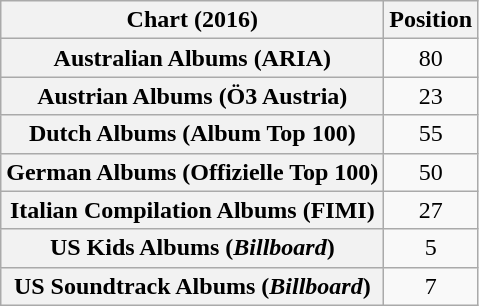<table class="wikitable sortable plainrowheaders" style="text-align:center">
<tr>
<th scope="col">Chart (2016)</th>
<th scope="col">Position</th>
</tr>
<tr>
<th scope="row">Australian Albums (ARIA)</th>
<td>80</td>
</tr>
<tr>
<th scope="row">Austrian Albums (Ö3 Austria)</th>
<td>23</td>
</tr>
<tr>
<th scope="row">Dutch Albums (Album Top 100)</th>
<td>55</td>
</tr>
<tr>
<th scope="row">German Albums (Offizielle Top 100)</th>
<td>50</td>
</tr>
<tr>
<th scope="row">Italian Compilation Albums (FIMI)</th>
<td>27</td>
</tr>
<tr>
<th scope="row">US Kids Albums (<em>Billboard</em>)</th>
<td>5</td>
</tr>
<tr>
<th scope="row">US Soundtrack Albums (<em>Billboard</em>)</th>
<td>7</td>
</tr>
</table>
